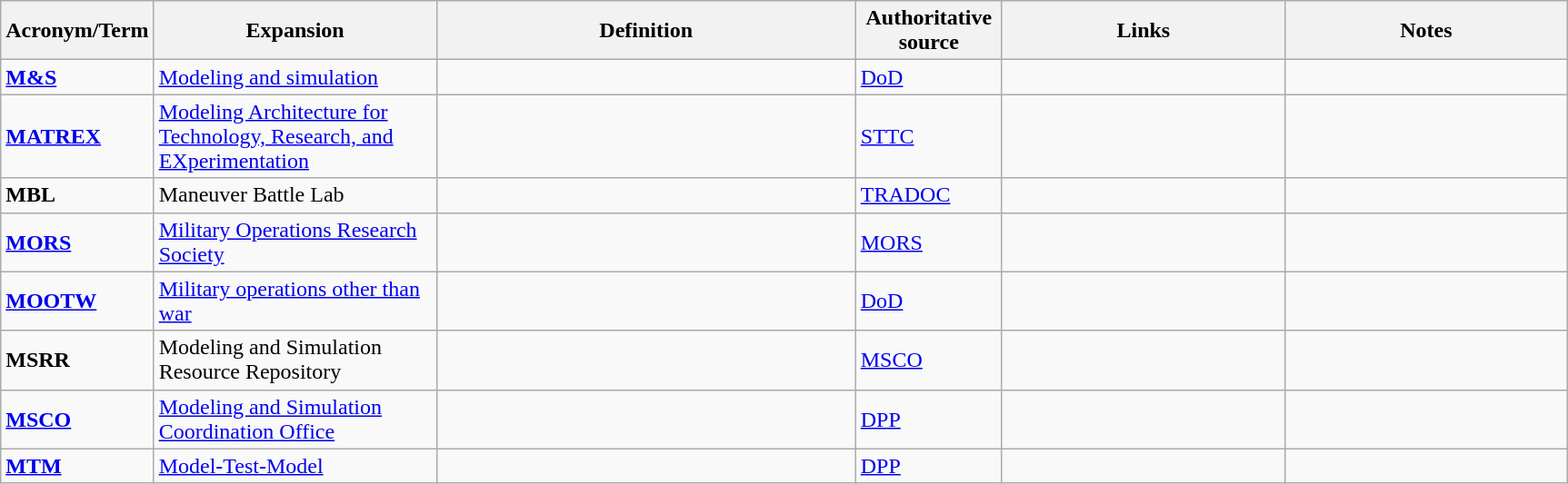<table class="wikitable">
<tr>
<th width="100">Acronym/Term</th>
<th width="200">Expansion</th>
<th width="300">Definition</th>
<th width="100">Authoritative source</th>
<th width="200">Links</th>
<th width="200">Notes</th>
</tr>
<tr>
<td><strong><a href='#'>M&S</a></strong></td>
<td><a href='#'>Modeling and simulation</a></td>
<td></td>
<td><a href='#'>DoD</a></td>
<td></td>
<td></td>
</tr>
<tr>
<td><strong><a href='#'>MATREX</a></strong></td>
<td><a href='#'>Modeling Architecture for Technology, Research, and EXperimentation</a></td>
<td></td>
<td><a href='#'>STTC</a></td>
<td><br><br></td>
<td></td>
</tr>
<tr>
<td><strong>MBL</strong></td>
<td>Maneuver Battle Lab</td>
<td></td>
<td><a href='#'>TRADOC</a></td>
<td></td>
<td></td>
</tr>
<tr>
<td><strong><a href='#'>MORS</a></strong></td>
<td><a href='#'>Military Operations Research Society</a></td>
<td></td>
<td><a href='#'>MORS</a></td>
<td></td>
<td></td>
</tr>
<tr>
<td><strong><a href='#'>MOOTW</a></strong></td>
<td><a href='#'>Military operations other than war</a></td>
<td></td>
<td><a href='#'>DoD</a></td>
<td></td>
<td></td>
</tr>
<tr>
<td><strong>MSRR</strong></td>
<td>Modeling and Simulation Resource Repository</td>
<td></td>
<td><a href='#'>MSCO</a></td>
<td></td>
<td></td>
</tr>
<tr>
<td><strong><a href='#'>MSCO</a></strong></td>
<td><a href='#'>Modeling and Simulation Coordination Office</a></td>
<td></td>
<td><a href='#'>DPP</a></td>
<td></td>
<td></td>
</tr>
<tr>
<td><strong><a href='#'>MTM</a></strong></td>
<td><a href='#'>Model-Test-Model</a></td>
<td></td>
<td><a href='#'>DPP</a></td>
<td></td>
<td></td>
</tr>
</table>
